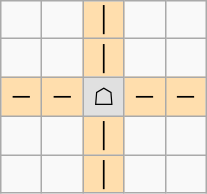<table border="1" class="wikitable">
<tr align=center>
<td width="20"> </td>
<td width="20"> </td>
<td width="20" style="background:#ffdead;">│</td>
<td width="20"> </td>
<td width="20"> </td>
</tr>
<tr align=center>
<td> </td>
<td> </td>
<td style="background:#ffdead;">│</td>
<td> </td>
<td> </td>
</tr>
<tr align=center>
<td style="background:#ffdead;">─</td>
<td style="background:#ffdead;">─</td>
<td style="background:#e0e0e0;">☖</td>
<td style="background:#ffdead;">─</td>
<td style="background:#ffdead;">─</td>
</tr>
<tr align=center>
<td> </td>
<td> </td>
<td style="background:#ffdead;">│</td>
<td> </td>
<td> </td>
</tr>
<tr align=center>
<td> </td>
<td> </td>
<td style="background:#ffdead;">│</td>
<td> </td>
<td> </td>
</tr>
</table>
